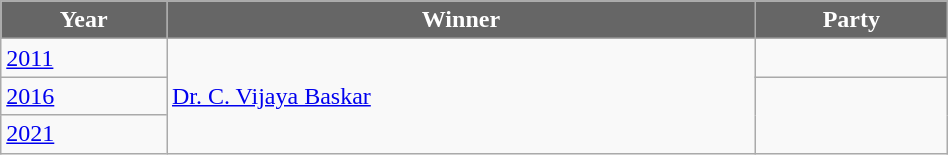<table class="wikitable" width="50%">
<tr>
<th style="background-color:#666666; color:white">Year</th>
<th style="background-color:#666666; color:white">Winner</th>
<th style="background-color:#666666; color:white" colspan="2">Party</th>
</tr>
<tr>
<td><a href='#'>2011</a></td>
<td rowspan=3><a href='#'>Dr. C. Vijaya Baskar</a></td>
<td></td>
</tr>
<tr>
<td><a href='#'>2016</a></td>
</tr>
<tr>
<td><a href='#'>2021</a></td>
</tr>
</table>
